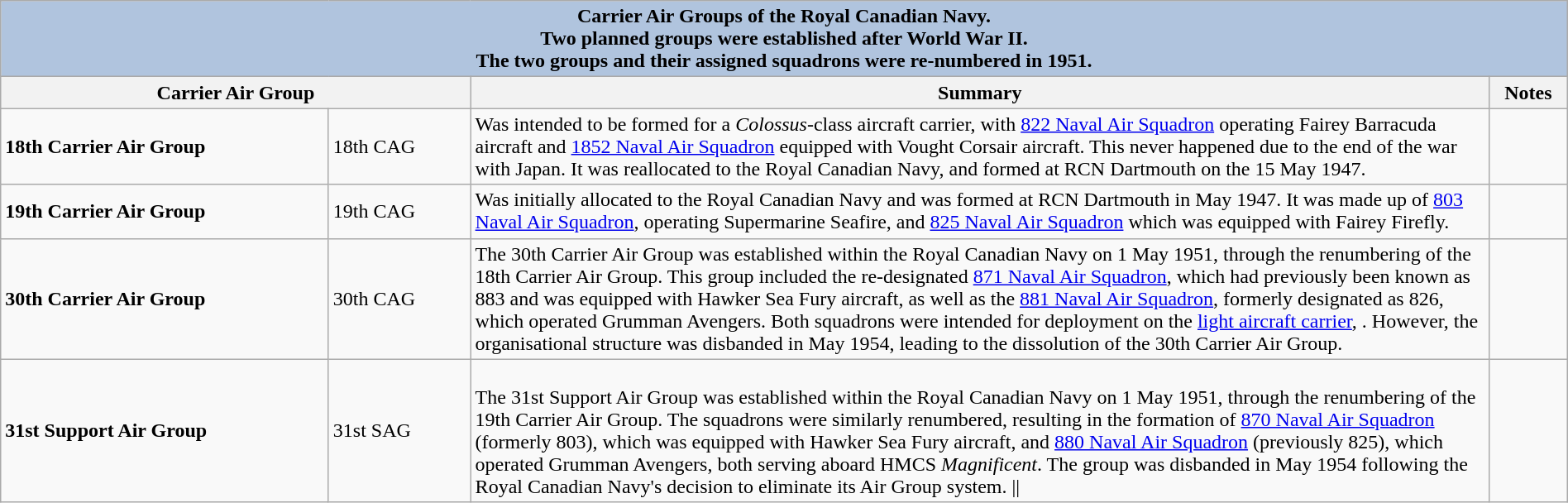<table class="wikitable" style="margin:auto; width:100%;">
<tr>
<th style="align: center; background:#B0C4DE;" colspan=5>Carrier Air Groups of the Royal Canadian Navy.<br> Two planned groups were established after World War II.<br> The two groups and their assigned squadrons were re-numbered in 1951.</th>
</tr>
<tr>
<th style="text-align:center; width:30%;" colspan=2>Carrier Air Group</th>
<th style="text-align:center; width:65%;">Summary</th>
<th style="text-align:center; width:5%;">Notes</th>
</tr>
<tr>
<td style="text-align:centre;"><strong>18th Carrier Air Group</strong></td>
<td>18th CAG</td>
<td align=left>Was intended to be formed for a <em>Colossus</em>-class aircraft carrier, with <a href='#'>822 Naval Air Squadron</a> operating Fairey Barracuda aircraft and <a href='#'>1852 Naval Air Squadron</a> equipped with Vought Corsair aircraft. This never happened due to the end of the war with Japan. It was reallocated to the Royal Canadian Navy, and formed at RCN Dartmouth on the 15 May 1947.</td>
<td></td>
</tr>
<tr>
<td style="text-align:centre;"><strong>19th Carrier Air Group</strong></td>
<td>19th CAG</td>
<td align=left>Was initially allocated to the Royal Canadian Navy and was formed at RCN Dartmouth in May 1947. It was made up of <a href='#'>803 Naval Air Squadron</a>, operating Supermarine Seafire, and <a href='#'>825 Naval Air Squadron</a> which was equipped with Fairey Firefly.</td>
<td></td>
</tr>
<tr>
<td style="text-align:centre;"><strong>30th Carrier Air Group</strong></td>
<td>30th CAG</td>
<td align=left>The 30th Carrier Air Group was established within the Royal Canadian Navy on 1 May 1951, through the renumbering of the 18th Carrier Air Group. This group included the re-designated <a href='#'>871 Naval Air Squadron</a>, which had previously been known as 883 and was equipped with Hawker Sea Fury aircraft, as well as the <a href='#'>881 Naval Air Squadron</a>, formerly designated as 826, which operated Grumman Avengers. Both squadrons were intended for deployment on the  <a href='#'>light aircraft carrier</a>, . However, the organisational structure was disbanded in May 1954, leading to the dissolution of the 30th Carrier Air Group.</td>
<td></td>
</tr>
<tr>
<td style="text-align:centre;"><strong>31st Support Air Group</strong></td>
<td>31st SAG</td>
<td align=left><br>The 31st Support Air Group was established within the Royal Canadian Navy on 1 May 1951, through the renumbering of the 19th Carrier Air Group. The squadrons were similarly renumbered, resulting in the formation of <a href='#'>870 Naval Air Squadron</a> (formerly 803), which was equipped with Hawker Sea Fury aircraft, and <a href='#'>880 Naval Air Squadron</a> (previously 825), which operated Grumman Avengers, both serving aboard HMCS <em>Magnificent</em>. The group was disbanded in May 1954 following the Royal Canadian Navy's decision to eliminate its Air Group system. || </td>
</tr>
</table>
